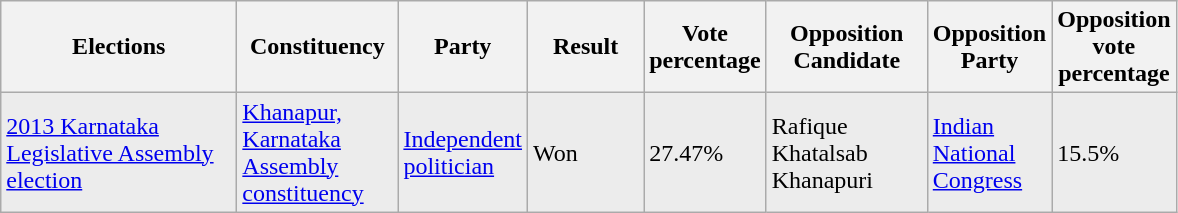<table class="sortable wikitable">
<tr>
<th width=150>Elections</th>
<th width=100>Constituency</th>
<th width=70>Party</th>
<th width=70>Result</th>
<th width=70>Vote percentage</th>
<th width=100>Opposition Candidate</th>
<th width=70>Opposition Party</th>
<th width=70>Opposition vote percentage</th>
</tr>
<tr style="background:#ECECEC;">
<td bgcolor=ECECEC><a href='#'>2013 Karnataka Legislative Assembly election</a></td>
<td><a href='#'>Khanapur, Karnataka Assembly constituency</a></td>
<td><a href='#'>Independent politician</a></td>
<td>Won</td>
<td>27.47%</td>
<td>Rafique Khatalsab Khanapuri</td>
<td><a href='#'>Indian National Congress</a></td>
<td>15.5%</td>
</tr>
</table>
